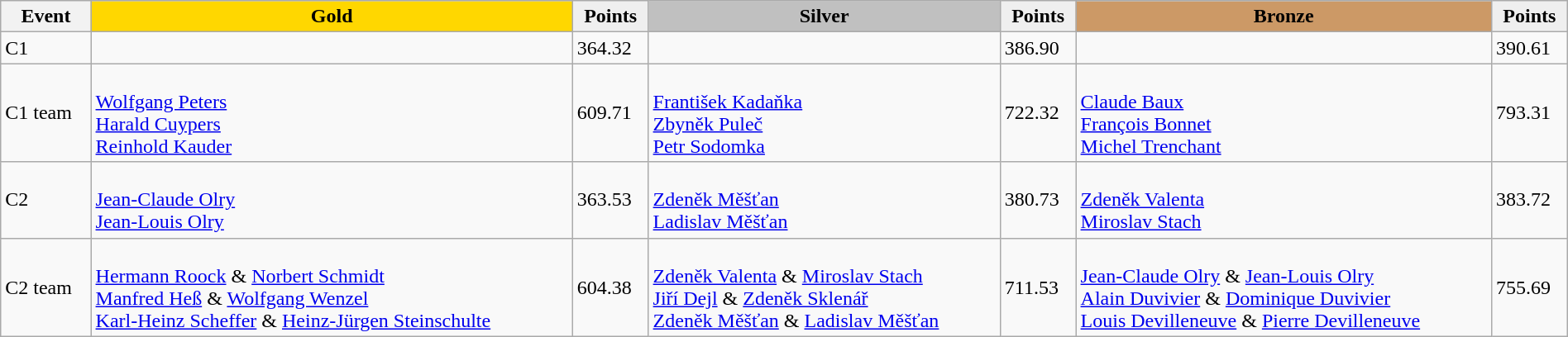<table class="wikitable" width=100%>
<tr>
<th>Event</th>
<td align=center bgcolor="gold"><strong>Gold</strong></td>
<td align=center bgcolor="EFEFEF"><strong>Points</strong></td>
<td align=center bgcolor="silver"><strong>Silver</strong></td>
<td align=center bgcolor="EFEFEF"><strong>Points</strong></td>
<td align=center bgcolor="CC9966"><strong>Bronze</strong></td>
<td align=center bgcolor="EFEFEF"><strong>Points</strong></td>
</tr>
<tr>
<td>C1</td>
<td></td>
<td>364.32</td>
<td></td>
<td>386.90</td>
<td></td>
<td>390.61</td>
</tr>
<tr>
<td>C1 team</td>
<td><br><a href='#'>Wolfgang Peters</a><br><a href='#'>Harald Cuypers</a><br><a href='#'>Reinhold Kauder</a></td>
<td>609.71</td>
<td><br><a href='#'>František Kadaňka</a><br><a href='#'>Zbyněk Puleč</a><br><a href='#'>Petr Sodomka</a></td>
<td>722.32</td>
<td><br><a href='#'>Claude Baux</a><br><a href='#'>François Bonnet</a><br><a href='#'>Michel Trenchant</a></td>
<td>793.31</td>
</tr>
<tr>
<td>C2</td>
<td><br><a href='#'>Jean-Claude Olry</a><br><a href='#'>Jean-Louis Olry</a></td>
<td>363.53</td>
<td><br><a href='#'>Zdeněk Měšťan</a><br><a href='#'>Ladislav Měšťan</a></td>
<td>380.73</td>
<td><br><a href='#'>Zdeněk Valenta</a><br><a href='#'>Miroslav Stach</a></td>
<td>383.72</td>
</tr>
<tr>
<td>C2 team</td>
<td><br><a href='#'>Hermann Roock</a> & <a href='#'>Norbert Schmidt</a><br><a href='#'>Manfred Heß</a> & <a href='#'>Wolfgang Wenzel</a><br><a href='#'>Karl-Heinz Scheffer</a> & <a href='#'>Heinz-Jürgen Steinschulte</a></td>
<td>604.38</td>
<td><br><a href='#'>Zdeněk Valenta</a> & <a href='#'>Miroslav Stach</a><br><a href='#'>Jiří Dejl</a> & <a href='#'>Zdeněk Sklenář</a><br><a href='#'>Zdeněk Měšťan</a> & <a href='#'>Ladislav Měšťan</a></td>
<td>711.53</td>
<td><br><a href='#'>Jean-Claude Olry</a> & <a href='#'>Jean-Louis Olry</a><br><a href='#'>Alain Duvivier</a> & <a href='#'>Dominique Duvivier</a><br><a href='#'>Louis Devilleneuve</a> & <a href='#'>Pierre Devilleneuve</a></td>
<td>755.69</td>
</tr>
</table>
